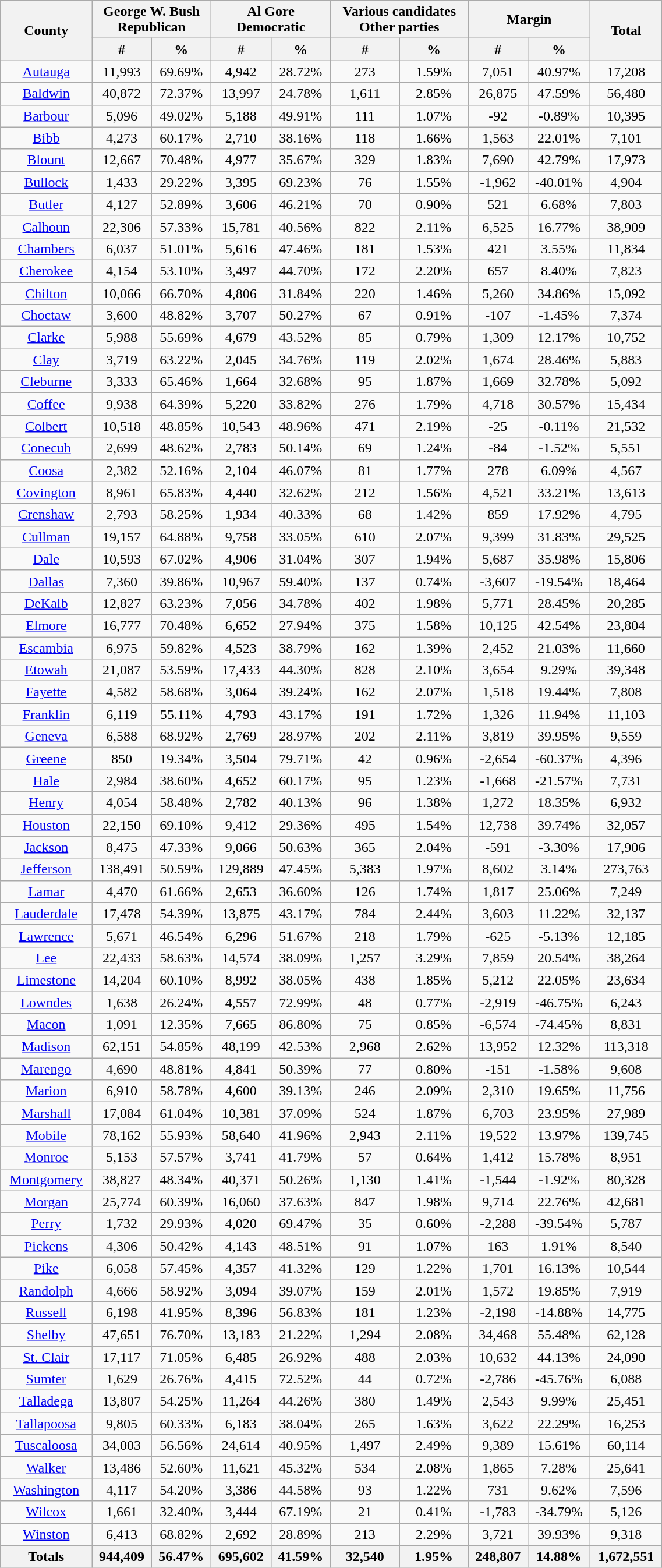<table width="60%" class="wikitable sortable">
<tr>
<th rowspan="2">County</th>
<th colspan="2">George W. Bush<br>Republican</th>
<th colspan="2">Al Gore<br>Democratic</th>
<th colspan="2">Various candidates<br>Other parties</th>
<th colspan="2">Margin</th>
<th rowspan="2">Total</th>
</tr>
<tr>
<th style="text-align:center;" data-sort-type="number">#</th>
<th style="text-align:center;" data-sort-type="number">%</th>
<th style="text-align:center;" data-sort-type="number">#</th>
<th style="text-align:center;" data-sort-type="number">%</th>
<th style="text-align:center;" data-sort-type="number">#</th>
<th style="text-align:center;" data-sort-type="number">%</th>
<th style="text-align:center;" data-sort-type="number">#</th>
<th style="text-align:center;" data-sort-type="number">%</th>
</tr>
<tr style="text-align:center;">
<td><a href='#'>Autauga</a></td>
<td>11,993</td>
<td>69.69%</td>
<td>4,942</td>
<td>28.72%</td>
<td>273</td>
<td>1.59%</td>
<td>7,051</td>
<td>40.97%</td>
<td>17,208</td>
</tr>
<tr style="text-align:center;">
<td><a href='#'>Baldwin</a></td>
<td>40,872</td>
<td>72.37%</td>
<td>13,997</td>
<td>24.78%</td>
<td>1,611</td>
<td>2.85%</td>
<td>26,875</td>
<td>47.59%</td>
<td>56,480</td>
</tr>
<tr style="text-align:center;">
<td><a href='#'>Barbour</a></td>
<td>5,096</td>
<td>49.02%</td>
<td>5,188</td>
<td>49.91%</td>
<td>111</td>
<td>1.07%</td>
<td>-92</td>
<td>-0.89%</td>
<td>10,395</td>
</tr>
<tr style="text-align:center;">
<td><a href='#'>Bibb</a></td>
<td>4,273</td>
<td>60.17%</td>
<td>2,710</td>
<td>38.16%</td>
<td>118</td>
<td>1.66%</td>
<td>1,563</td>
<td>22.01%</td>
<td>7,101</td>
</tr>
<tr style="text-align:center;">
<td><a href='#'>Blount</a></td>
<td>12,667</td>
<td>70.48%</td>
<td>4,977</td>
<td>35.67%</td>
<td>329</td>
<td>1.83%</td>
<td>7,690</td>
<td>42.79%</td>
<td>17,973</td>
</tr>
<tr style="text-align:center;">
<td><a href='#'>Bullock</a></td>
<td>1,433</td>
<td>29.22%</td>
<td>3,395</td>
<td>69.23%</td>
<td>76</td>
<td>1.55%</td>
<td>-1,962</td>
<td>-40.01%</td>
<td>4,904</td>
</tr>
<tr style="text-align:center;">
<td><a href='#'>Butler</a></td>
<td>4,127</td>
<td>52.89%</td>
<td>3,606</td>
<td>46.21%</td>
<td>70</td>
<td>0.90%</td>
<td>521</td>
<td>6.68%</td>
<td>7,803</td>
</tr>
<tr style="text-align:center;">
<td><a href='#'>Calhoun</a></td>
<td>22,306</td>
<td>57.33%</td>
<td>15,781</td>
<td>40.56%</td>
<td>822</td>
<td>2.11%</td>
<td>6,525</td>
<td>16.77%</td>
<td>38,909</td>
</tr>
<tr style="text-align:center;">
<td><a href='#'>Chambers</a></td>
<td>6,037</td>
<td>51.01%</td>
<td>5,616</td>
<td>47.46%</td>
<td>181</td>
<td>1.53%</td>
<td>421</td>
<td>3.55%</td>
<td>11,834</td>
</tr>
<tr style="text-align:center;">
<td><a href='#'>Cherokee</a></td>
<td>4,154</td>
<td>53.10%</td>
<td>3,497</td>
<td>44.70%</td>
<td>172</td>
<td>2.20%</td>
<td>657</td>
<td>8.40%</td>
<td>7,823</td>
</tr>
<tr style="text-align:center;">
<td><a href='#'>Chilton</a></td>
<td>10,066</td>
<td>66.70%</td>
<td>4,806</td>
<td>31.84%</td>
<td>220</td>
<td>1.46%</td>
<td>5,260</td>
<td>34.86%</td>
<td>15,092</td>
</tr>
<tr style="text-align:center;">
<td><a href='#'>Choctaw</a></td>
<td>3,600</td>
<td>48.82%</td>
<td>3,707</td>
<td>50.27%</td>
<td>67</td>
<td>0.91%</td>
<td>-107</td>
<td>-1.45%</td>
<td>7,374</td>
</tr>
<tr style="text-align:center;">
<td><a href='#'>Clarke</a></td>
<td>5,988</td>
<td>55.69%</td>
<td>4,679</td>
<td>43.52%</td>
<td>85</td>
<td>0.79%</td>
<td>1,309</td>
<td>12.17%</td>
<td>10,752</td>
</tr>
<tr style="text-align:center;">
<td><a href='#'>Clay</a></td>
<td>3,719</td>
<td>63.22%</td>
<td>2,045</td>
<td>34.76%</td>
<td>119</td>
<td>2.02%</td>
<td>1,674</td>
<td>28.46%</td>
<td>5,883</td>
</tr>
<tr style="text-align:center;">
<td><a href='#'>Cleburne</a></td>
<td>3,333</td>
<td>65.46%</td>
<td>1,664</td>
<td>32.68%</td>
<td>95</td>
<td>1.87%</td>
<td>1,669</td>
<td>32.78%</td>
<td>5,092</td>
</tr>
<tr style="text-align:center;">
<td><a href='#'>Coffee</a></td>
<td>9,938</td>
<td>64.39%</td>
<td>5,220</td>
<td>33.82%</td>
<td>276</td>
<td>1.79%</td>
<td>4,718</td>
<td>30.57%</td>
<td>15,434</td>
</tr>
<tr style="text-align:center;">
<td><a href='#'>Colbert</a></td>
<td>10,518</td>
<td>48.85%</td>
<td>10,543</td>
<td>48.96%</td>
<td>471</td>
<td>2.19%</td>
<td>-25</td>
<td>-0.11%</td>
<td>21,532</td>
</tr>
<tr style="text-align:center;">
<td><a href='#'>Conecuh</a></td>
<td>2,699</td>
<td>48.62%</td>
<td>2,783</td>
<td>50.14%</td>
<td>69</td>
<td>1.24%</td>
<td>-84</td>
<td>-1.52%</td>
<td>5,551</td>
</tr>
<tr style="text-align:center;">
<td><a href='#'>Coosa</a></td>
<td>2,382</td>
<td>52.16%</td>
<td>2,104</td>
<td>46.07%</td>
<td>81</td>
<td>1.77%</td>
<td>278</td>
<td>6.09%</td>
<td>4,567</td>
</tr>
<tr style="text-align:center;">
<td><a href='#'>Covington</a></td>
<td>8,961</td>
<td>65.83%</td>
<td>4,440</td>
<td>32.62%</td>
<td>212</td>
<td>1.56%</td>
<td>4,521</td>
<td>33.21%</td>
<td>13,613</td>
</tr>
<tr style="text-align:center;">
<td><a href='#'>Crenshaw</a></td>
<td>2,793</td>
<td>58.25%</td>
<td>1,934</td>
<td>40.33%</td>
<td>68</td>
<td>1.42%</td>
<td>859</td>
<td>17.92%</td>
<td>4,795</td>
</tr>
<tr style="text-align:center;">
<td><a href='#'>Cullman</a></td>
<td>19,157</td>
<td>64.88%</td>
<td>9,758</td>
<td>33.05%</td>
<td>610</td>
<td>2.07%</td>
<td>9,399</td>
<td>31.83%</td>
<td>29,525</td>
</tr>
<tr style="text-align:center;">
<td><a href='#'>Dale</a></td>
<td>10,593</td>
<td>67.02%</td>
<td>4,906</td>
<td>31.04%</td>
<td>307</td>
<td>1.94%</td>
<td>5,687</td>
<td>35.98%</td>
<td>15,806</td>
</tr>
<tr style="text-align:center;">
<td><a href='#'>Dallas</a></td>
<td>7,360</td>
<td>39.86%</td>
<td>10,967</td>
<td>59.40%</td>
<td>137</td>
<td>0.74%</td>
<td>-3,607</td>
<td>-19.54%</td>
<td>18,464</td>
</tr>
<tr style="text-align:center;">
<td><a href='#'>DeKalb</a></td>
<td>12,827</td>
<td>63.23%</td>
<td>7,056</td>
<td>34.78%</td>
<td>402</td>
<td>1.98%</td>
<td>5,771</td>
<td>28.45%</td>
<td>20,285</td>
</tr>
<tr style="text-align:center;">
<td><a href='#'>Elmore</a></td>
<td>16,777</td>
<td>70.48%</td>
<td>6,652</td>
<td>27.94%</td>
<td>375</td>
<td>1.58%</td>
<td>10,125</td>
<td>42.54%</td>
<td>23,804</td>
</tr>
<tr style="text-align:center;">
<td><a href='#'>Escambia</a></td>
<td>6,975</td>
<td>59.82%</td>
<td>4,523</td>
<td>38.79%</td>
<td>162</td>
<td>1.39%</td>
<td>2,452</td>
<td>21.03%</td>
<td>11,660</td>
</tr>
<tr style="text-align:center;">
<td><a href='#'>Etowah</a></td>
<td>21,087</td>
<td>53.59%</td>
<td>17,433</td>
<td>44.30%</td>
<td>828</td>
<td>2.10%</td>
<td>3,654</td>
<td>9.29%</td>
<td>39,348</td>
</tr>
<tr style="text-align:center;">
<td><a href='#'>Fayette</a></td>
<td>4,582</td>
<td>58.68%</td>
<td>3,064</td>
<td>39.24%</td>
<td>162</td>
<td>2.07%</td>
<td>1,518</td>
<td>19.44%</td>
<td>7,808</td>
</tr>
<tr style="text-align:center;">
<td><a href='#'>Franklin</a></td>
<td>6,119</td>
<td>55.11%</td>
<td>4,793</td>
<td>43.17%</td>
<td>191</td>
<td>1.72%</td>
<td>1,326</td>
<td>11.94%</td>
<td>11,103</td>
</tr>
<tr style="text-align:center;">
<td><a href='#'>Geneva</a></td>
<td>6,588</td>
<td>68.92%</td>
<td>2,769</td>
<td>28.97%</td>
<td>202</td>
<td>2.11%</td>
<td>3,819</td>
<td>39.95%</td>
<td>9,559</td>
</tr>
<tr style="text-align:center;">
<td><a href='#'>Greene</a></td>
<td>850</td>
<td>19.34%</td>
<td>3,504</td>
<td>79.71%</td>
<td>42</td>
<td>0.96%</td>
<td>-2,654</td>
<td>-60.37%</td>
<td>4,396</td>
</tr>
<tr style="text-align:center;">
<td><a href='#'>Hale</a></td>
<td>2,984</td>
<td>38.60%</td>
<td>4,652</td>
<td>60.17%</td>
<td>95</td>
<td>1.23%</td>
<td>-1,668</td>
<td>-21.57%</td>
<td>7,731</td>
</tr>
<tr style="text-align:center;">
<td><a href='#'>Henry</a></td>
<td>4,054</td>
<td>58.48%</td>
<td>2,782</td>
<td>40.13%</td>
<td>96</td>
<td>1.38%</td>
<td>1,272</td>
<td>18.35%</td>
<td>6,932</td>
</tr>
<tr style="text-align:center;">
<td><a href='#'>Houston</a></td>
<td>22,150</td>
<td>69.10%</td>
<td>9,412</td>
<td>29.36%</td>
<td>495</td>
<td>1.54%</td>
<td>12,738</td>
<td>39.74%</td>
<td>32,057</td>
</tr>
<tr style="text-align:center;">
<td><a href='#'>Jackson</a></td>
<td>8,475</td>
<td>47.33%</td>
<td>9,066</td>
<td>50.63%</td>
<td>365</td>
<td>2.04%</td>
<td>-591</td>
<td>-3.30%</td>
<td>17,906</td>
</tr>
<tr style="text-align:center;">
<td><a href='#'>Jefferson</a></td>
<td>138,491</td>
<td>50.59%</td>
<td>129,889</td>
<td>47.45%</td>
<td>5,383</td>
<td>1.97%</td>
<td>8,602</td>
<td>3.14%</td>
<td>273,763</td>
</tr>
<tr style="text-align:center;">
<td><a href='#'>Lamar</a></td>
<td>4,470</td>
<td>61.66%</td>
<td>2,653</td>
<td>36.60%</td>
<td>126</td>
<td>1.74%</td>
<td>1,817</td>
<td>25.06%</td>
<td>7,249</td>
</tr>
<tr style="text-align:center;">
<td><a href='#'>Lauderdale</a></td>
<td>17,478</td>
<td>54.39%</td>
<td>13,875</td>
<td>43.17%</td>
<td>784</td>
<td>2.44%</td>
<td>3,603</td>
<td>11.22%</td>
<td>32,137</td>
</tr>
<tr style="text-align:center;">
<td><a href='#'>Lawrence</a></td>
<td>5,671</td>
<td>46.54%</td>
<td>6,296</td>
<td>51.67%</td>
<td>218</td>
<td>1.79%</td>
<td>-625</td>
<td>-5.13%</td>
<td>12,185</td>
</tr>
<tr style="text-align:center;">
<td><a href='#'>Lee</a></td>
<td>22,433</td>
<td>58.63%</td>
<td>14,574</td>
<td>38.09%</td>
<td>1,257</td>
<td>3.29%</td>
<td>7,859</td>
<td>20.54%</td>
<td>38,264</td>
</tr>
<tr style="text-align:center;">
<td><a href='#'>Limestone</a></td>
<td>14,204</td>
<td>60.10%</td>
<td>8,992</td>
<td>38.05%</td>
<td>438</td>
<td>1.85%</td>
<td>5,212</td>
<td>22.05%</td>
<td>23,634</td>
</tr>
<tr style="text-align:center;">
<td><a href='#'>Lowndes</a></td>
<td>1,638</td>
<td>26.24%</td>
<td>4,557</td>
<td>72.99%</td>
<td>48</td>
<td>0.77%</td>
<td>-2,919</td>
<td>-46.75%</td>
<td>6,243</td>
</tr>
<tr style="text-align:center;">
<td><a href='#'>Macon</a></td>
<td>1,091</td>
<td>12.35%</td>
<td>7,665</td>
<td>86.80%</td>
<td>75</td>
<td>0.85%</td>
<td>-6,574</td>
<td>-74.45%</td>
<td>8,831</td>
</tr>
<tr style="text-align:center;">
<td><a href='#'>Madison</a></td>
<td>62,151</td>
<td>54.85%</td>
<td>48,199</td>
<td>42.53%</td>
<td>2,968</td>
<td>2.62%</td>
<td>13,952</td>
<td>12.32%</td>
<td>113,318</td>
</tr>
<tr style="text-align:center;">
<td><a href='#'>Marengo</a></td>
<td>4,690</td>
<td>48.81%</td>
<td>4,841</td>
<td>50.39%</td>
<td>77</td>
<td>0.80%</td>
<td>-151</td>
<td>-1.58%</td>
<td>9,608</td>
</tr>
<tr style="text-align:center;">
<td><a href='#'>Marion</a></td>
<td>6,910</td>
<td>58.78%</td>
<td>4,600</td>
<td>39.13%</td>
<td>246</td>
<td>2.09%</td>
<td>2,310</td>
<td>19.65%</td>
<td>11,756</td>
</tr>
<tr style="text-align:center;">
<td><a href='#'>Marshall</a></td>
<td>17,084</td>
<td>61.04%</td>
<td>10,381</td>
<td>37.09%</td>
<td>524</td>
<td>1.87%</td>
<td>6,703</td>
<td>23.95%</td>
<td>27,989</td>
</tr>
<tr style="text-align:center;">
<td><a href='#'>Mobile</a></td>
<td>78,162</td>
<td>55.93%</td>
<td>58,640</td>
<td>41.96%</td>
<td>2,943</td>
<td>2.11%</td>
<td>19,522</td>
<td>13.97%</td>
<td>139,745</td>
</tr>
<tr style="text-align:center;">
<td><a href='#'>Monroe</a></td>
<td>5,153</td>
<td>57.57%</td>
<td>3,741</td>
<td>41.79%</td>
<td>57</td>
<td>0.64%</td>
<td>1,412</td>
<td>15.78%</td>
<td>8,951</td>
</tr>
<tr style="text-align:center;">
<td><a href='#'>Montgomery</a></td>
<td>38,827</td>
<td>48.34%</td>
<td>40,371</td>
<td>50.26%</td>
<td>1,130</td>
<td>1.41%</td>
<td>-1,544</td>
<td>-1.92%</td>
<td>80,328</td>
</tr>
<tr style="text-align:center;">
<td><a href='#'>Morgan</a></td>
<td>25,774</td>
<td>60.39%</td>
<td>16,060</td>
<td>37.63%</td>
<td>847</td>
<td>1.98%</td>
<td>9,714</td>
<td>22.76%</td>
<td>42,681</td>
</tr>
<tr style="text-align:center;">
<td><a href='#'>Perry</a></td>
<td>1,732</td>
<td>29.93%</td>
<td>4,020</td>
<td>69.47%</td>
<td>35</td>
<td>0.60%</td>
<td>-2,288</td>
<td>-39.54%</td>
<td>5,787</td>
</tr>
<tr style="text-align:center;">
<td><a href='#'>Pickens</a></td>
<td>4,306</td>
<td>50.42%</td>
<td>4,143</td>
<td>48.51%</td>
<td>91</td>
<td>1.07%</td>
<td>163</td>
<td>1.91%</td>
<td>8,540</td>
</tr>
<tr style="text-align:center;">
<td><a href='#'>Pike</a></td>
<td>6,058</td>
<td>57.45%</td>
<td>4,357</td>
<td>41.32%</td>
<td>129</td>
<td>1.22%</td>
<td>1,701</td>
<td>16.13%</td>
<td>10,544</td>
</tr>
<tr style="text-align:center;">
<td><a href='#'>Randolph</a></td>
<td>4,666</td>
<td>58.92%</td>
<td>3,094</td>
<td>39.07%</td>
<td>159</td>
<td>2.01%</td>
<td>1,572</td>
<td>19.85%</td>
<td>7,919</td>
</tr>
<tr style="text-align:center;">
<td><a href='#'>Russell</a></td>
<td>6,198</td>
<td>41.95%</td>
<td>8,396</td>
<td>56.83%</td>
<td>181</td>
<td>1.23%</td>
<td>-2,198</td>
<td>-14.88%</td>
<td>14,775</td>
</tr>
<tr style="text-align:center;">
<td><a href='#'>Shelby</a></td>
<td>47,651</td>
<td>76.70%</td>
<td>13,183</td>
<td>21.22%</td>
<td>1,294</td>
<td>2.08%</td>
<td>34,468</td>
<td>55.48%</td>
<td>62,128</td>
</tr>
<tr style="text-align:center;">
<td><a href='#'>St. Clair</a></td>
<td>17,117</td>
<td>71.05%</td>
<td>6,485</td>
<td>26.92%</td>
<td>488</td>
<td>2.03%</td>
<td>10,632</td>
<td>44.13%</td>
<td>24,090</td>
</tr>
<tr style="text-align:center;">
<td><a href='#'>Sumter</a></td>
<td>1,629</td>
<td>26.76%</td>
<td>4,415</td>
<td>72.52%</td>
<td>44</td>
<td>0.72%</td>
<td>-2,786</td>
<td>-45.76%</td>
<td>6,088</td>
</tr>
<tr style="text-align:center;">
<td><a href='#'>Talladega</a></td>
<td>13,807</td>
<td>54.25%</td>
<td>11,264</td>
<td>44.26%</td>
<td>380</td>
<td>1.49%</td>
<td>2,543</td>
<td>9.99%</td>
<td>25,451</td>
</tr>
<tr style="text-align:center;">
<td><a href='#'>Tallapoosa</a></td>
<td>9,805</td>
<td>60.33%</td>
<td>6,183</td>
<td>38.04%</td>
<td>265</td>
<td>1.63%</td>
<td>3,622</td>
<td>22.29%</td>
<td>16,253</td>
</tr>
<tr style="text-align:center;">
<td><a href='#'>Tuscaloosa</a></td>
<td>34,003</td>
<td>56.56%</td>
<td>24,614</td>
<td>40.95%</td>
<td>1,497</td>
<td>2.49%</td>
<td>9,389</td>
<td>15.61%</td>
<td>60,114</td>
</tr>
<tr style="text-align:center;">
<td><a href='#'>Walker</a></td>
<td>13,486</td>
<td>52.60%</td>
<td>11,621</td>
<td>45.32%</td>
<td>534</td>
<td>2.08%</td>
<td>1,865</td>
<td>7.28%</td>
<td>25,641</td>
</tr>
<tr style="text-align:center;">
<td><a href='#'>Washington</a></td>
<td>4,117</td>
<td>54.20%</td>
<td>3,386</td>
<td>44.58%</td>
<td>93</td>
<td>1.22%</td>
<td>731</td>
<td>9.62%</td>
<td>7,596</td>
</tr>
<tr style="text-align:center;">
<td><a href='#'>Wilcox</a></td>
<td>1,661</td>
<td>32.40%</td>
<td>3,444</td>
<td>67.19%</td>
<td>21</td>
<td>0.41%</td>
<td>-1,783</td>
<td>-34.79%</td>
<td>5,126</td>
</tr>
<tr style="text-align:center;">
<td><a href='#'>Winston</a></td>
<td>6,413</td>
<td>68.82%</td>
<td>2,692</td>
<td>28.89%</td>
<td>213</td>
<td>2.29%</td>
<td>3,721</td>
<td>39.93%</td>
<td>9,318</td>
</tr>
<tr>
<th>Totals</th>
<th>944,409</th>
<th>56.47%</th>
<th>695,602</th>
<th>41.59%</th>
<th>32,540</th>
<th>1.95%</th>
<th>248,807</th>
<th>14.88%</th>
<th>1,672,551</th>
</tr>
</table>
